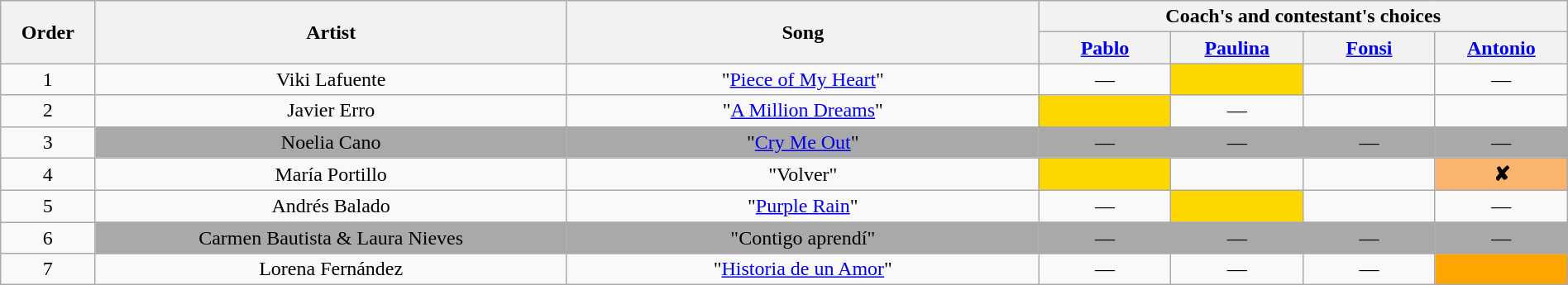<table class="wikitable" style="text-align:center; width:100%;">
<tr>
<th rowspan="2" scope="col" style="width:05%;">Order</th>
<th rowspan="2" scope="col" style="width:25%;">Artist</th>
<th rowspan="2" scope="col" style="width:25%;">Song</th>
<th colspan="4" scope="col" style="width:32%;">Coach's and contestant's choices</th>
</tr>
<tr>
<th width="07%"><a href='#'>Pablo</a></th>
<th width="07%"><a href='#'>Paulina</a></th>
<th width="07%"><a href='#'>Fonsi</a></th>
<th width="07%"><a href='#'>Antonio</a></th>
</tr>
<tr>
<td align="center">1</td>
<td>Viki Lafuente</td>
<td>"<a href='#'>Piece of My Heart</a>"</td>
<td align="center">—</td>
<td align="center" bgcolor="Gold"><strong></strong></td>
<td align="center"><strong></strong></td>
<td align="center">—</td>
</tr>
<tr>
<td align="center">2</td>
<td>Javier Erro</td>
<td>"<a href='#'>A Million Dreams</a>"</td>
<td align="center" bgcolor="Gold"><strong></strong></td>
<td align="center">—</td>
<td align="center"><strong></strong></td>
<td align="center"><strong></strong></td>
</tr>
<tr>
<td align="center">3</td>
<td bgcolor="darkgrey">Noelia Cano</td>
<td bgcolor="darkgrey">"<a href='#'>Cry Me Out</a>"</td>
<td align="center" bgcolor="darkgrey">—</td>
<td align="center" bgcolor="darkgrey">—</td>
<td align="center" bgcolor="darkgrey">—</td>
<td align="center" bgcolor="darkgrey">—</td>
</tr>
<tr>
<td align="center">4</td>
<td>María Portillo</td>
<td>"Volver"</td>
<td align="center" bgcolor="Gold"><strong></strong></td>
<td align="center"><strong></strong></td>
<td align="center"><strong></strong></td>
<td align="center" bgcolor="#fbb46e"><strong>✘</strong></td>
</tr>
<tr>
<td align="center">5</td>
<td>Andrés Balado</td>
<td>"<a href='#'>Purple Rain</a>"</td>
<td align="center">—</td>
<td align="center" bgcolor="Gold"><strong></strong></td>
<td align="center"><strong></strong></td>
<td align="center">—</td>
</tr>
<tr>
<td align="center">6</td>
<td bgcolor="darkgrey">Carmen Bautista & Laura Nieves</td>
<td bgcolor="darkgrey">"Contigo aprendí"</td>
<td align="center" bgcolor="darkgrey">—</td>
<td align="center" bgcolor="darkgrey">—</td>
<td align="center" bgcolor="darkgrey">—</td>
<td align="center" bgcolor="darkgrey">—</td>
</tr>
<tr>
<td align="center">7</td>
<td>Lorena Fernández</td>
<td>"<a href='#'>Historia de un Amor</a>"</td>
<td align="center">—</td>
<td align="center">—</td>
<td align="center">—</td>
<td align="center" bgcolor="Orange"><strong></strong></td>
</tr>
</table>
